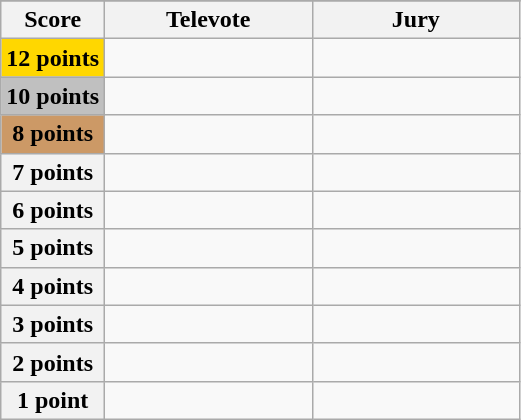<table class="wikitable">
<tr>
</tr>
<tr>
<th scope="col" width="20%">Score</th>
<th scope="col" width="40%">Televote</th>
<th scope="col" width="40%">Jury</th>
</tr>
<tr>
<th scope="row" style="background:gold">12 points</th>
<td></td>
<td></td>
</tr>
<tr>
<th scope="row" style="background:silver">10 points</th>
<td></td>
<td></td>
</tr>
<tr>
<th scope="row" style="background:#CC9966">8 points</th>
<td></td>
<td></td>
</tr>
<tr>
<th scope="row">7 points</th>
<td></td>
<td></td>
</tr>
<tr>
<th scope="row">6 points</th>
<td></td>
<td></td>
</tr>
<tr>
<th scope="row">5 points</th>
<td></td>
<td></td>
</tr>
<tr>
<th scope="row">4 points</th>
<td></td>
<td></td>
</tr>
<tr>
<th scope="row">3 points</th>
<td></td>
<td></td>
</tr>
<tr>
<th scope="row">2 points</th>
<td></td>
<td></td>
</tr>
<tr>
<th scope="row">1 point</th>
<td></td>
<td></td>
</tr>
</table>
